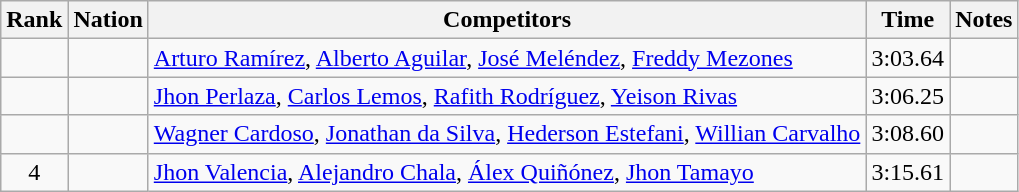<table class="wikitable sortable" style="text-align:center">
<tr>
<th>Rank</th>
<th>Nation</th>
<th>Competitors</th>
<th>Time</th>
<th>Notes</th>
</tr>
<tr>
<td></td>
<td align=left></td>
<td align=left><a href='#'>Arturo Ramírez</a>, <a href='#'>Alberto Aguilar</a>, <a href='#'>José Meléndez</a>, <a href='#'>Freddy Mezones</a></td>
<td>3:03.64</td>
<td></td>
</tr>
<tr>
<td></td>
<td align=left></td>
<td align=left><a href='#'>Jhon Perlaza</a>, <a href='#'>Carlos Lemos</a>, <a href='#'>Rafith Rodríguez</a>, <a href='#'>Yeison Rivas</a></td>
<td>3:06.25</td>
<td></td>
</tr>
<tr>
<td></td>
<td align=left></td>
<td align=left><a href='#'>Wagner Cardoso</a>, <a href='#'>Jonathan da Silva</a>, <a href='#'>Hederson Estefani</a>, <a href='#'>Willian Carvalho</a></td>
<td>3:08.60</td>
<td></td>
</tr>
<tr>
<td>4</td>
<td align=left></td>
<td align=left><a href='#'>Jhon Valencia</a>, <a href='#'>Alejandro Chala</a>, <a href='#'>Álex Quiñónez</a>, <a href='#'>Jhon Tamayo</a></td>
<td>3:15.61</td>
<td></td>
</tr>
</table>
